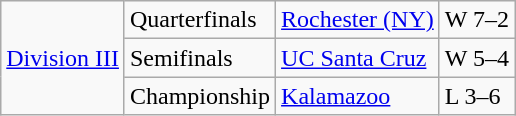<table class="wikitable">
<tr>
<td rowspan="5"><a href='#'>Division III</a></td>
<td>Quarterfinals</td>
<td><a href='#'>Rochester (NY)</a></td>
<td>W 7–2</td>
</tr>
<tr>
<td>Semifinals</td>
<td><a href='#'>UC Santa Cruz</a></td>
<td>W 5–4</td>
</tr>
<tr>
<td>Championship</td>
<td><a href='#'>Kalamazoo</a></td>
<td>L 3–6</td>
</tr>
</table>
